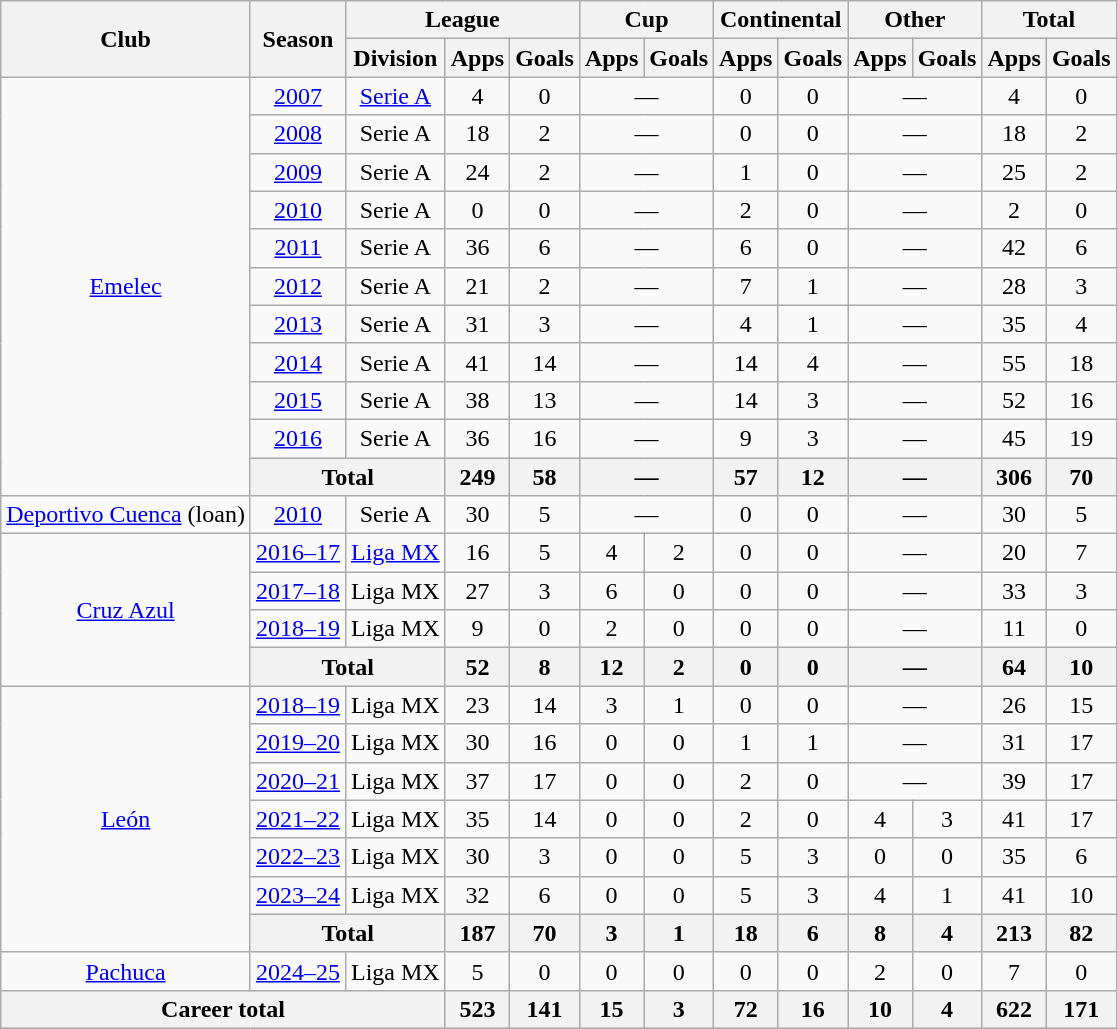<table class="wikitable" style="text-align:center">
<tr>
<th rowspan="2">Club</th>
<th rowspan="2">Season</th>
<th colspan="3">League</th>
<th colspan="2">Cup</th>
<th colspan="2">Continental</th>
<th colspan="2">Other</th>
<th colspan="2">Total</th>
</tr>
<tr>
<th>Division</th>
<th>Apps</th>
<th>Goals</th>
<th>Apps</th>
<th>Goals</th>
<th>Apps</th>
<th>Goals</th>
<th>Apps</th>
<th>Goals</th>
<th>Apps</th>
<th>Goals</th>
</tr>
<tr>
<td rowspan="11"><a href='#'>Emelec</a></td>
<td><a href='#'>2007</a></td>
<td><a href='#'>Serie A</a></td>
<td>4</td>
<td>0</td>
<td colspan="2">—</td>
<td>0</td>
<td>0</td>
<td colspan="2">—</td>
<td>4</td>
<td>0</td>
</tr>
<tr>
<td><a href='#'>2008</a></td>
<td>Serie A</td>
<td>18</td>
<td>2</td>
<td colspan="2">—</td>
<td>0</td>
<td>0</td>
<td colspan="2">—</td>
<td>18</td>
<td>2</td>
</tr>
<tr>
<td><a href='#'>2009</a></td>
<td>Serie A</td>
<td>24</td>
<td>2</td>
<td colspan="2">—</td>
<td>1</td>
<td>0</td>
<td colspan="2">—</td>
<td>25</td>
<td>2</td>
</tr>
<tr>
<td><a href='#'>2010</a></td>
<td>Serie A</td>
<td>0</td>
<td>0</td>
<td colspan="2">—</td>
<td>2</td>
<td>0</td>
<td colspan="2">—</td>
<td>2</td>
<td>0</td>
</tr>
<tr>
<td><a href='#'>2011</a></td>
<td>Serie A</td>
<td>36</td>
<td>6</td>
<td colspan="2">—</td>
<td>6</td>
<td>0</td>
<td colspan="2">—</td>
<td>42</td>
<td>6</td>
</tr>
<tr>
<td><a href='#'>2012</a></td>
<td>Serie A</td>
<td>21</td>
<td>2</td>
<td colspan="2">—</td>
<td>7</td>
<td>1</td>
<td colspan="2">—</td>
<td>28</td>
<td>3</td>
</tr>
<tr>
<td><a href='#'>2013</a></td>
<td>Serie A</td>
<td>31</td>
<td>3</td>
<td colspan="2">—</td>
<td>4</td>
<td>1</td>
<td colspan="2">—</td>
<td>35</td>
<td>4</td>
</tr>
<tr>
<td><a href='#'>2014</a></td>
<td>Serie A</td>
<td>41</td>
<td>14</td>
<td colspan="2">—</td>
<td>14</td>
<td>4</td>
<td colspan="2">—</td>
<td>55</td>
<td>18</td>
</tr>
<tr>
<td><a href='#'>2015</a></td>
<td>Serie A</td>
<td>38</td>
<td>13</td>
<td colspan="2">—</td>
<td>14</td>
<td>3</td>
<td colspan="2">—</td>
<td>52</td>
<td>16</td>
</tr>
<tr>
<td><a href='#'>2016</a></td>
<td>Serie A</td>
<td>36</td>
<td>16</td>
<td colspan="2">—</td>
<td>9</td>
<td>3</td>
<td colspan="2">—</td>
<td>45</td>
<td>19</td>
</tr>
<tr>
<th colspan="2">Total</th>
<th>249</th>
<th>58</th>
<th colspan="2">—</th>
<th>57</th>
<th>12</th>
<th colspan="2">—</th>
<th>306</th>
<th>70</th>
</tr>
<tr>
<td><a href='#'>Deportivo Cuenca</a> (loan)</td>
<td><a href='#'>2010</a></td>
<td>Serie A</td>
<td>30</td>
<td>5</td>
<td colspan="2">—</td>
<td>0</td>
<td>0</td>
<td colspan="2">—</td>
<td>30</td>
<td>5</td>
</tr>
<tr>
<td rowspan="4"><a href='#'>Cruz Azul</a></td>
<td><a href='#'>2016–17</a></td>
<td><a href='#'>Liga MX</a></td>
<td>16</td>
<td>5</td>
<td>4</td>
<td>2</td>
<td>0</td>
<td>0</td>
<td colspan="2">—</td>
<td>20</td>
<td>7</td>
</tr>
<tr>
<td><a href='#'>2017–18</a></td>
<td>Liga MX</td>
<td>27</td>
<td>3</td>
<td>6</td>
<td>0</td>
<td>0</td>
<td>0</td>
<td colspan="2">—</td>
<td>33</td>
<td>3</td>
</tr>
<tr>
<td><a href='#'>2018–19</a></td>
<td>Liga MX</td>
<td>9</td>
<td>0</td>
<td>2</td>
<td>0</td>
<td>0</td>
<td>0</td>
<td colspan="2">—</td>
<td>11</td>
<td>0</td>
</tr>
<tr>
<th colspan="2">Total</th>
<th>52</th>
<th>8</th>
<th>12</th>
<th>2</th>
<th>0</th>
<th>0</th>
<th colspan="2">—</th>
<th>64</th>
<th>10</th>
</tr>
<tr>
<td rowspan="7"><a href='#'>León</a></td>
<td><a href='#'>2018–19</a></td>
<td>Liga MX</td>
<td>23</td>
<td>14</td>
<td>3</td>
<td>1</td>
<td>0</td>
<td>0</td>
<td colspan="2">—</td>
<td>26</td>
<td>15</td>
</tr>
<tr>
<td><a href='#'>2019–20</a></td>
<td>Liga MX</td>
<td>30</td>
<td>16</td>
<td>0</td>
<td>0</td>
<td>1</td>
<td>1</td>
<td colspan="2">—</td>
<td>31</td>
<td>17</td>
</tr>
<tr>
<td><a href='#'>2020–21</a></td>
<td>Liga MX</td>
<td>37</td>
<td>17</td>
<td>0</td>
<td>0</td>
<td>2</td>
<td>0</td>
<td colspan="2">—</td>
<td>39</td>
<td>17</td>
</tr>
<tr>
<td><a href='#'>2021–22</a></td>
<td>Liga MX</td>
<td>35</td>
<td>14</td>
<td>0</td>
<td>0</td>
<td>2</td>
<td>0</td>
<td>4</td>
<td>3</td>
<td>41</td>
<td>17</td>
</tr>
<tr>
<td><a href='#'>2022–23</a></td>
<td>Liga MX</td>
<td>30</td>
<td>3</td>
<td>0</td>
<td>0</td>
<td>5</td>
<td>3</td>
<td>0</td>
<td>0</td>
<td>35</td>
<td>6</td>
</tr>
<tr>
<td><a href='#'>2023–24</a></td>
<td>Liga MX</td>
<td>32</td>
<td>6</td>
<td>0</td>
<td>0</td>
<td>5</td>
<td>3</td>
<td>4</td>
<td>1</td>
<td>41</td>
<td>10</td>
</tr>
<tr>
<th colspan="2">Total</th>
<th>187</th>
<th>70</th>
<th>3</th>
<th>1</th>
<th>18</th>
<th>6</th>
<th>8</th>
<th>4</th>
<th>213</th>
<th>82</th>
</tr>
<tr>
<td><a href='#'>Pachuca</a></td>
<td><a href='#'>2024–25</a></td>
<td>Liga MX</td>
<td>5</td>
<td>0</td>
<td>0</td>
<td>0</td>
<td>0</td>
<td>0</td>
<td>2</td>
<td>0</td>
<td>7</td>
<td>0</td>
</tr>
<tr>
<th colspan="3">Career total</th>
<th>523</th>
<th>141</th>
<th>15</th>
<th>3</th>
<th>72</th>
<th>16</th>
<th>10</th>
<th>4</th>
<th>622</th>
<th>171</th>
</tr>
</table>
